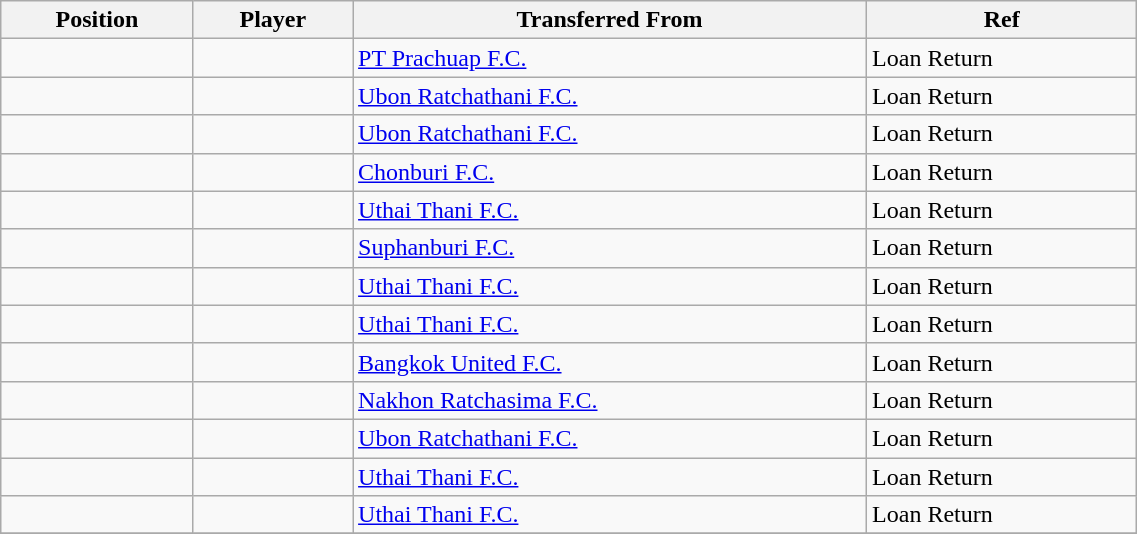<table class="wikitable sortable" style="width:60%; text-align:center; font-size:100%; text-align:left;">
<tr>
<th>Position</th>
<th>Player</th>
<th>Transferred From</th>
<th>Ref</th>
</tr>
<tr>
<td></td>
<td></td>
<td> <a href='#'>PT Prachuap F.C.</a></td>
<td>Loan Return</td>
</tr>
<tr>
<td></td>
<td></td>
<td> <a href='#'>Ubon Ratchathani F.C.</a></td>
<td>Loan Return</td>
</tr>
<tr>
<td></td>
<td></td>
<td> <a href='#'>Ubon Ratchathani F.C.</a></td>
<td>Loan Return</td>
</tr>
<tr>
<td></td>
<td></td>
<td> <a href='#'>Chonburi F.C.</a></td>
<td>Loan Return</td>
</tr>
<tr>
<td></td>
<td></td>
<td> <a href='#'>Uthai Thani F.C.</a></td>
<td>Loan Return</td>
</tr>
<tr>
<td></td>
<td></td>
<td> <a href='#'>Suphanburi F.C.</a></td>
<td>Loan Return</td>
</tr>
<tr>
<td></td>
<td></td>
<td> <a href='#'>Uthai Thani F.C.</a></td>
<td>Loan Return</td>
</tr>
<tr>
<td></td>
<td></td>
<td> <a href='#'>Uthai Thani F.C.</a></td>
<td>Loan Return</td>
</tr>
<tr>
<td></td>
<td></td>
<td> <a href='#'>Bangkok United F.C.</a></td>
<td>Loan Return</td>
</tr>
<tr>
<td></td>
<td></td>
<td> <a href='#'>Nakhon Ratchasima F.C.</a></td>
<td>Loan Return</td>
</tr>
<tr>
<td></td>
<td></td>
<td> <a href='#'>Ubon Ratchathani F.C.</a></td>
<td>Loan Return</td>
</tr>
<tr>
<td></td>
<td></td>
<td> <a href='#'>Uthai Thani F.C.</a></td>
<td>Loan Return</td>
</tr>
<tr>
<td></td>
<td></td>
<td> <a href='#'>Uthai Thani F.C.</a></td>
<td>Loan Return</td>
</tr>
<tr>
</tr>
</table>
